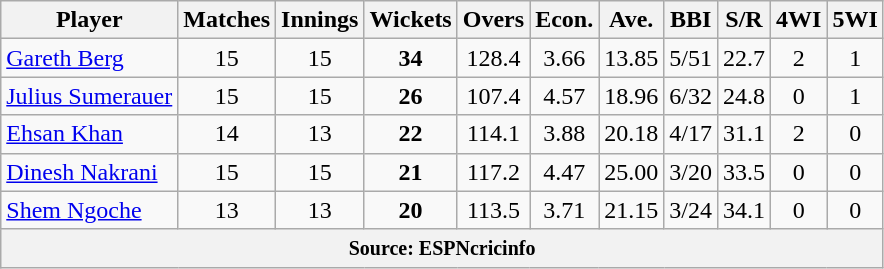<table class="wikitable" style="text-align: center">
<tr>
<th>Player</th>
<th>Matches</th>
<th>Innings</th>
<th>Wickets</th>
<th>Overs</th>
<th>Econ.</th>
<th>Ave.</th>
<th>BBI</th>
<th>S/R</th>
<th>4WI</th>
<th>5WI</th>
</tr>
<tr>
<td style="text-align:left"> <a href='#'>Gareth Berg</a></td>
<td>15</td>
<td>15</td>
<td><strong>34</strong></td>
<td>128.4</td>
<td>3.66</td>
<td>13.85</td>
<td>5/51</td>
<td>22.7</td>
<td>2</td>
<td>1</td>
</tr>
<tr>
<td style="text-align:left"> <a href='#'>Julius Sumerauer</a></td>
<td>15</td>
<td>15</td>
<td><strong>26</strong></td>
<td>107.4</td>
<td>4.57</td>
<td>18.96</td>
<td>6/32</td>
<td>24.8</td>
<td>0</td>
<td>1</td>
</tr>
<tr>
<td style="text-align:left"> <a href='#'>Ehsan Khan</a></td>
<td>14</td>
<td>13</td>
<td><strong>22</strong></td>
<td>114.1</td>
<td>3.88</td>
<td>20.18</td>
<td>4/17</td>
<td>31.1</td>
<td>2</td>
<td>0</td>
</tr>
<tr>
<td style="text-align:left"> <a href='#'>Dinesh Nakrani</a></td>
<td>15</td>
<td>15</td>
<td><strong>21</strong></td>
<td>117.2</td>
<td>4.47</td>
<td>25.00</td>
<td>3/20</td>
<td>33.5</td>
<td>0</td>
<td>0</td>
</tr>
<tr>
<td style="text-align:left"> <a href='#'>Shem Ngoche</a></td>
<td>13</td>
<td>13</td>
<td><strong>20</strong></td>
<td>113.5</td>
<td>3.71</td>
<td>21.15</td>
<td>3/24</td>
<td>34.1</td>
<td>0</td>
<td>0</td>
</tr>
<tr>
<th colspan="11"><small>Source: ESPNcricinfo</small></th>
</tr>
</table>
